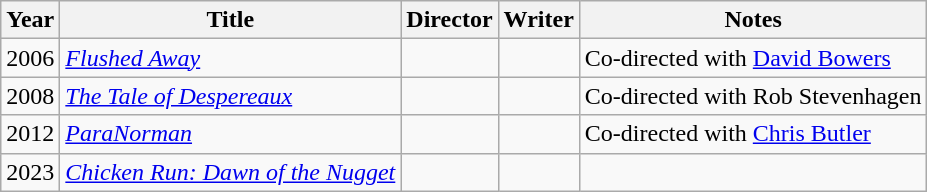<table class="wikitable">
<tr>
<th>Year</th>
<th>Title</th>
<th>Director</th>
<th>Writer</th>
<th>Notes</th>
</tr>
<tr>
<td>2006</td>
<td><em><a href='#'>Flushed Away</a></em></td>
<td></td>
<td></td>
<td>Co-directed with <a href='#'>David Bowers</a></td>
</tr>
<tr>
<td>2008</td>
<td><em><a href='#'>The Tale of Despereaux</a></em></td>
<td></td>
<td></td>
<td>Co-directed with Rob Stevenhagen</td>
</tr>
<tr>
<td>2012</td>
<td><em><a href='#'>ParaNorman</a></em></td>
<td></td>
<td></td>
<td>Co-directed with <a href='#'>Chris Butler</a></td>
</tr>
<tr>
<td>2023</td>
<td><em><a href='#'>Chicken Run: Dawn of the Nugget</a></em></td>
<td></td>
<td></td>
<td></td>
</tr>
</table>
